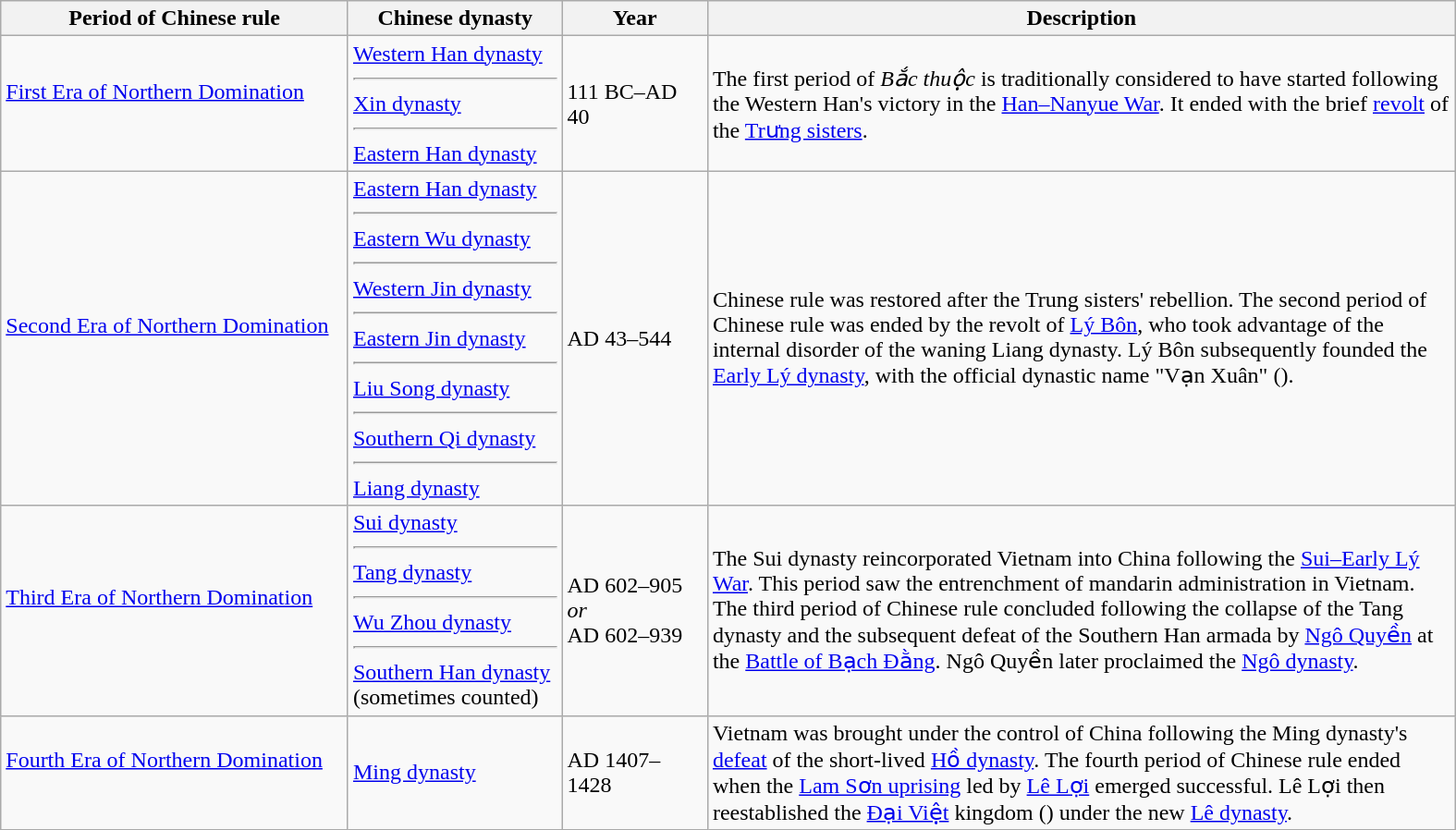<table class="wikitable" style="width:1050px;">
<tr>
<th style="width:250px;">Period of Chinese rule</th>
<th style="width:150px;">Chinese dynasty</th>
<th style="width:100px;">Year</th>
<th style="width:550px;">Description</th>
</tr>
<tr>
<td><a href='#'>First Era of Northern Domination</a><br><br></td>
<td><a href='#'>Western Han dynasty</a><hr><a href='#'>Xin dynasty</a><hr><a href='#'>Eastern Han dynasty</a></td>
<td>111 BC–AD 40</td>
<td>The first period of <em>Bắc thuộc</em> is traditionally considered to have started following the Western Han's victory in the <a href='#'>Han–Nanyue War</a>. It ended with the brief <a href='#'>revolt</a> of the <a href='#'>Trưng sisters</a>.</td>
</tr>
<tr>
<td><a href='#'>Second Era of Northern Domination</a><br><br></td>
<td><a href='#'>Eastern Han dynasty</a><hr><a href='#'>Eastern Wu dynasty</a><hr><a href='#'>Western Jin dynasty</a><hr><a href='#'>Eastern Jin dynasty</a><hr><a href='#'>Liu Song dynasty</a><hr><a href='#'>Southern Qi dynasty</a><hr><a href='#'>Liang dynasty</a></td>
<td>AD 43–544</td>
<td>Chinese rule was restored after the Trung sisters' rebellion. The second period of Chinese rule was ended by the revolt of <a href='#'>Lý Bôn</a>, who took advantage of the internal disorder of the waning Liang dynasty. Lý Bôn subsequently founded the <a href='#'>Early Lý dynasty</a>, with the official dynastic name "Vạn Xuân" ().</td>
</tr>
<tr>
<td><a href='#'>Third Era of Northern Domination</a><br><br></td>
<td><a href='#'>Sui dynasty</a><hr><a href='#'>Tang dynasty</a><hr><a href='#'>Wu Zhou dynasty</a><hr><a href='#'>Southern Han dynasty</a> (sometimes counted)</td>
<td>AD 602–905<br><em>or</em><br>AD 602–939</td>
<td>The Sui dynasty reincorporated Vietnam into China following the <a href='#'>Sui–Early Lý War</a>. This period saw the entrenchment of mandarin administration in Vietnam. The third period of Chinese rule concluded following the collapse of the Tang dynasty and the subsequent defeat of the Southern Han armada by <a href='#'>Ngô Quyền</a> at the <a href='#'>Battle of Bạch Đằng</a>. Ngô Quyền later proclaimed the <a href='#'>Ngô dynasty</a>.</td>
</tr>
<tr>
<td><a href='#'>Fourth Era of Northern Domination</a><br><br></td>
<td><a href='#'>Ming dynasty</a></td>
<td>AD 1407–1428</td>
<td>Vietnam was brought under the control of China following the Ming dynasty's <a href='#'>defeat</a> of the short-lived <a href='#'>Hồ dynasty</a>. The fourth period of Chinese rule ended when the <a href='#'>Lam Sơn uprising</a> led by <a href='#'>Lê Lợi</a> emerged successful. Lê Lợi then reestablished the <a href='#'>Đại Việt</a> kingdom () under the new <a href='#'>Lê dynasty</a>.</td>
</tr>
</table>
